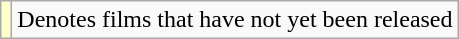<table class="wikitable">
<tr>
<td style="background:#FFFFCC;"></td>
<td>Denotes films that have not yet been released</td>
</tr>
</table>
